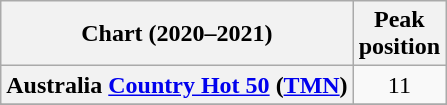<table class="wikitable sortable plainrowheaders" style="text-align:center">
<tr>
<th scope="col">Chart (2020–2021)</th>
<th scope="col">Peak<br>position</th>
</tr>
<tr>
<th scope="row">Australia <a href='#'>Country Hot 50</a> (<a href='#'>TMN</a>)</th>
<td>11</td>
</tr>
<tr>
</tr>
<tr>
</tr>
<tr>
</tr>
<tr>
</tr>
<tr>
</tr>
</table>
